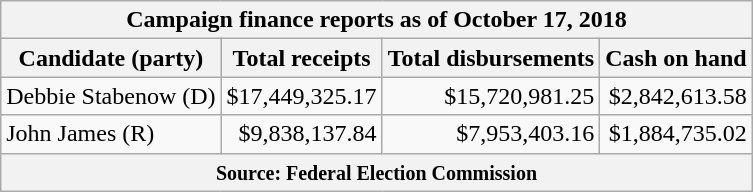<table class="wikitable sortable">
<tr>
<th colspan=4>Campaign finance reports as of October 17, 2018</th>
</tr>
<tr style="text-align:center;">
<th>Candidate (party)</th>
<th>Total receipts</th>
<th>Total disbursements</th>
<th>Cash on hand</th>
</tr>
<tr>
<td>Debbie Stabenow (D)</td>
<td align="right">$17,449,325.17</td>
<td align="right">$15,720,981.25</td>
<td align="right">$2,842,613.58</td>
</tr>
<tr>
<td>John James (R)</td>
<td align="right">$9,838,137.84</td>
<td align="right">$7,953,403.16</td>
<td align="right">$1,884,735.02</td>
</tr>
<tr>
<th colspan="4"><small>Source: Federal Election Commission</small></th>
</tr>
</table>
